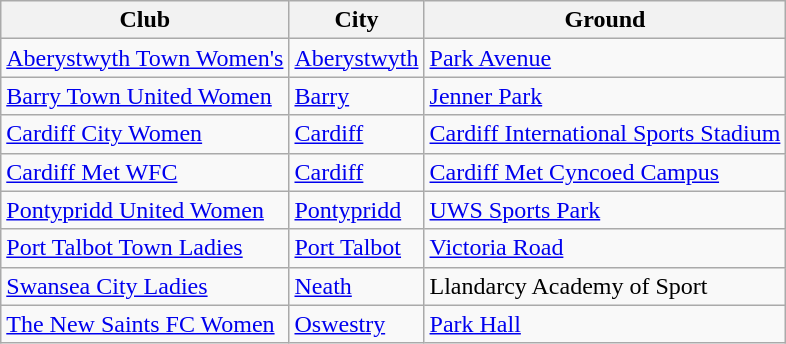<table class="sortable wikitable">
<tr align=center>
<th>Club</th>
<th>City</th>
<th>Ground</th>
</tr>
<tr>
<td><a href='#'>Aberystwyth Town Women's</a></td>
<td><a href='#'>Aberystwyth</a></td>
<td><a href='#'>Park Avenue</a></td>
</tr>
<tr>
<td><a href='#'>Barry Town United Women</a></td>
<td><a href='#'>Barry</a></td>
<td><a href='#'>Jenner Park</a></td>
</tr>
<tr>
<td><a href='#'>Cardiff City Women</a></td>
<td><a href='#'>Cardiff</a></td>
<td><a href='#'>Cardiff International Sports Stadium</a></td>
</tr>
<tr>
<td><a href='#'>Cardiff Met WFC</a></td>
<td><a href='#'>Cardiff</a></td>
<td><a href='#'>Cardiff Met Cyncoed Campus</a></td>
</tr>
<tr>
<td><a href='#'>Pontypridd United Women</a></td>
<td><a href='#'>Pontypridd</a></td>
<td><a href='#'>UWS Sports Park</a></td>
</tr>
<tr>
<td><a href='#'>Port Talbot Town Ladies</a></td>
<td><a href='#'>Port Talbot</a></td>
<td><a href='#'>Victoria Road</a></td>
</tr>
<tr>
<td><a href='#'>Swansea City Ladies</a></td>
<td><a href='#'>Neath</a></td>
<td>Llandarcy Academy of Sport</td>
</tr>
<tr>
<td><a href='#'>The New Saints FC Women</a></td>
<td><a href='#'>Oswestry</a></td>
<td><a href='#'>Park Hall</a></td>
</tr>
</table>
